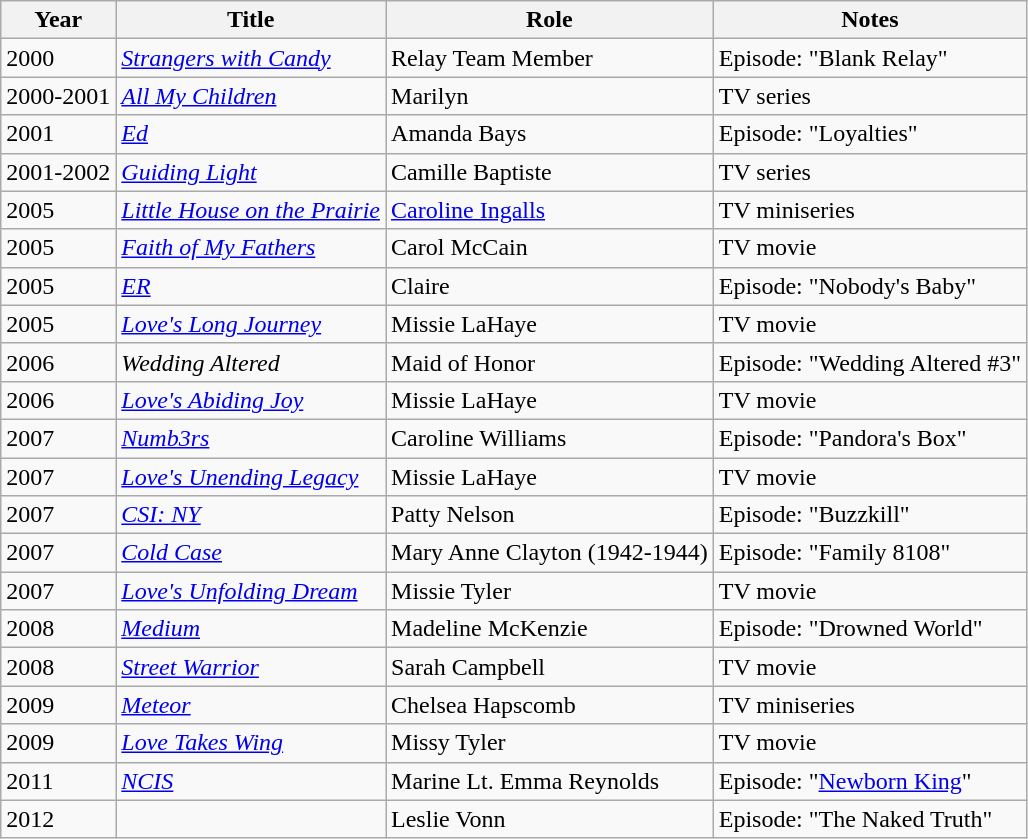<table class="wikitable sortable">
<tr>
<th>Year</th>
<th>Title</th>
<th>Role</th>
<th class="unsortable">Notes</th>
</tr>
<tr>
<td>2000</td>
<td><em><a href='#'>Strangers with Candy</a></em></td>
<td>Relay Team Member</td>
<td>Episode: "Blank Relay"</td>
</tr>
<tr>
<td>2000-2001</td>
<td><em><a href='#'>All My Children</a></em></td>
<td>Marilyn</td>
<td>TV series</td>
</tr>
<tr>
<td>2001</td>
<td><em><a href='#'>Ed</a></em></td>
<td>Amanda Bays</td>
<td>Episode: "Loyalties"</td>
</tr>
<tr>
<td>2001-2002</td>
<td><em><a href='#'>Guiding Light</a></em></td>
<td>Camille Baptiste</td>
<td>TV series</td>
</tr>
<tr>
<td>2005</td>
<td><em><a href='#'>Little House on the Prairie</a></em></td>
<td><a href='#'>Caroline Ingalls</a></td>
<td>TV miniseries</td>
</tr>
<tr>
<td>2005</td>
<td><em><a href='#'>Faith of My Fathers</a></em></td>
<td>Carol McCain</td>
<td>TV movie</td>
</tr>
<tr>
<td>2005</td>
<td><em><a href='#'>ER</a></em></td>
<td>Claire</td>
<td>Episode: "Nobody's Baby"</td>
</tr>
<tr>
<td>2005</td>
<td><em><a href='#'>Love's Long Journey</a></em></td>
<td>Missie LaHaye</td>
<td>TV movie</td>
</tr>
<tr>
<td>2006</td>
<td><em>Wedding Altered</em></td>
<td>Maid of Honor</td>
<td>Episode: "Wedding Altered #3"</td>
</tr>
<tr>
<td>2006</td>
<td><em><a href='#'>Love's Abiding Joy</a></em></td>
<td>Missie LaHaye</td>
<td>TV movie</td>
</tr>
<tr>
<td>2007</td>
<td><em><a href='#'>Numb3rs</a></em></td>
<td>Caroline Williams</td>
<td>Episode: "Pandora's Box"</td>
</tr>
<tr>
<td>2007</td>
<td><em><a href='#'>Love's Unending Legacy</a></em></td>
<td>Missie LaHaye</td>
<td>TV movie</td>
</tr>
<tr>
<td>2007</td>
<td><em><a href='#'>CSI: NY</a></em></td>
<td>Patty Nelson</td>
<td>Episode: "Buzzkill"</td>
</tr>
<tr>
<td>2007</td>
<td><em><a href='#'>Cold Case</a></em></td>
<td>Mary Anne Clayton (1942-1944)</td>
<td>Episode: "Family 8108"</td>
</tr>
<tr>
<td>2007</td>
<td><em><a href='#'>Love's Unfolding Dream</a></em></td>
<td>Missie Tyler</td>
<td>TV movie</td>
</tr>
<tr>
<td>2008</td>
<td><em><a href='#'>Medium</a></em></td>
<td>Madeline McKenzie</td>
<td>Episode: "Drowned World"</td>
</tr>
<tr>
<td>2008</td>
<td><em><a href='#'>Street Warrior</a></em></td>
<td>Sarah Campbell</td>
<td>TV movie</td>
</tr>
<tr>
<td>2009</td>
<td><em><a href='#'>Meteor</a></em></td>
<td>Chelsea Hapscomb</td>
<td>TV miniseries</td>
</tr>
<tr>
<td>2009</td>
<td><em><a href='#'>Love Takes Wing</a></em></td>
<td>Missy Tyler</td>
<td>TV movie</td>
</tr>
<tr>
<td>2011</td>
<td><em><a href='#'>NCIS</a></em></td>
<td>Marine Lt. Emma Reynolds</td>
<td>Episode: "<a href='#'>Newborn King</a>"</td>
</tr>
<tr>
<td>2012</td>
<td><em></em></td>
<td>Leslie Vonn</td>
<td>Episode: "The Naked Truth"</td>
</tr>
</table>
